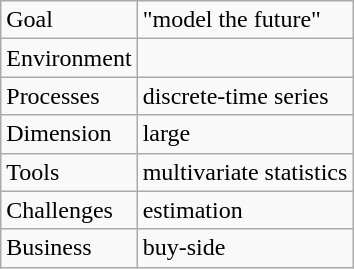<table class="wikitable floatright">
<tr>
<td>Goal</td>
<td>"model the future"</td>
</tr>
<tr>
<td>Environment</td>
<td></td>
</tr>
<tr>
<td>Processes</td>
<td>discrete-time series</td>
</tr>
<tr>
<td>Dimension</td>
<td>large</td>
</tr>
<tr>
<td>Tools</td>
<td>multivariate statistics</td>
</tr>
<tr>
<td>Challenges</td>
<td>estimation</td>
</tr>
<tr>
<td>Business</td>
<td>buy-side</td>
</tr>
</table>
